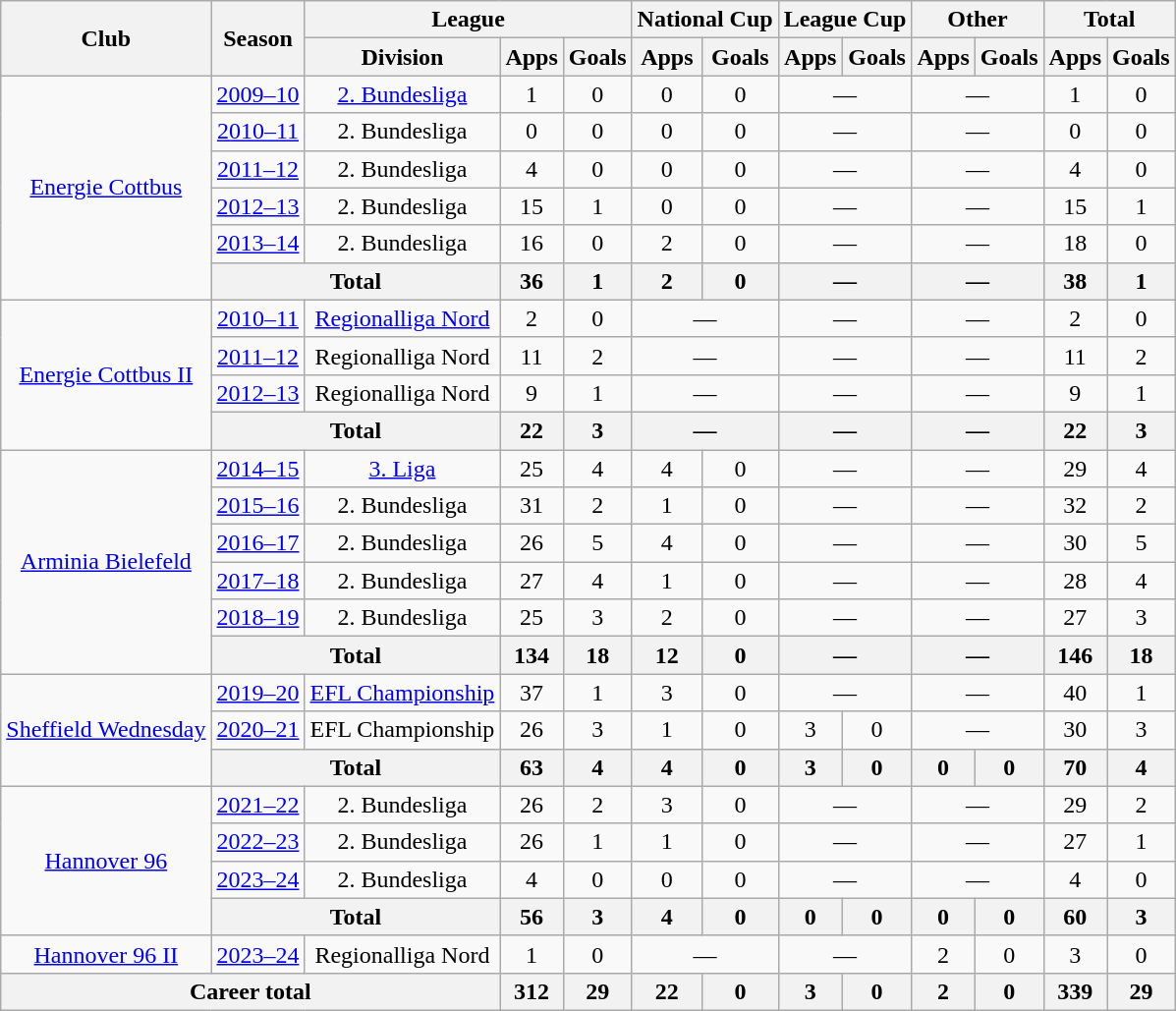<table class="wikitable" style="text-align: center">
<tr>
<th rowspan="2">Club</th>
<th rowspan="2">Season</th>
<th colspan="3">League</th>
<th colspan="2">National Cup</th>
<th colspan="2">League Cup</th>
<th colspan="2">Other</th>
<th colspan="2">Total</th>
</tr>
<tr>
<th>Division</th>
<th>Apps</th>
<th>Goals</th>
<th>Apps</th>
<th>Goals</th>
<th>Apps</th>
<th>Goals</th>
<th>Apps</th>
<th>Goals</th>
<th>Apps</th>
<th>Goals</th>
</tr>
<tr>
<td rowspan=6><a href='#'>Energie Cottbus</a></td>
<td><a href='#'>2009–10</a></td>
<td><a href='#'>2. Bundesliga</a></td>
<td>1</td>
<td>0</td>
<td>0</td>
<td>0</td>
<td colspan="2">—</td>
<td colspan="2">—</td>
<td>1</td>
<td>0</td>
</tr>
<tr>
<td><a href='#'>2010–11</a></td>
<td>2. Bundesliga</td>
<td>0</td>
<td>0</td>
<td>0</td>
<td>0</td>
<td colspan="2">—</td>
<td colspan="2">—</td>
<td>0</td>
<td>0</td>
</tr>
<tr>
<td><a href='#'>2011–12</a></td>
<td>2. Bundesliga</td>
<td>4</td>
<td>0</td>
<td>0</td>
<td>0</td>
<td colspan="2">—</td>
<td colspan="2">—</td>
<td>4</td>
<td>0</td>
</tr>
<tr>
<td><a href='#'>2012–13</a></td>
<td>2. Bundesliga</td>
<td>15</td>
<td>1</td>
<td>0</td>
<td>0</td>
<td colspan="2">—</td>
<td colspan="2">—</td>
<td>15</td>
<td>1</td>
</tr>
<tr>
<td><a href='#'>2013–14</a></td>
<td>2. Bundesliga</td>
<td>16</td>
<td>0</td>
<td>2</td>
<td>0</td>
<td colspan="2">—</td>
<td colspan="2">—</td>
<td>18</td>
<td>0</td>
</tr>
<tr>
<th colspan=2>Total</th>
<th>36</th>
<th>1</th>
<th>2</th>
<th>0</th>
<th colspan="2">—</th>
<th colspan="2">—</th>
<th>38</th>
<th>1</th>
</tr>
<tr>
<td rowspan=4><a href='#'>Energie Cottbus II</a></td>
<td><a href='#'>2010–11</a></td>
<td><a href='#'>Regionalliga Nord</a></td>
<td>2</td>
<td>0</td>
<td colspan="2">—</td>
<td colspan="2">—</td>
<td colspan="2">—</td>
<td>2</td>
<td>0</td>
</tr>
<tr>
<td><a href='#'>2011–12</a></td>
<td>Regionalliga Nord</td>
<td>11</td>
<td>2</td>
<td colspan="2">—</td>
<td colspan="2">—</td>
<td colspan="2">—</td>
<td>11</td>
<td>2</td>
</tr>
<tr>
<td><a href='#'>2012–13</a></td>
<td>Regionalliga Nord</td>
<td>9</td>
<td>1</td>
<td colspan="2">—</td>
<td colspan="2">—</td>
<td colspan="2">—</td>
<td>9</td>
<td>1</td>
</tr>
<tr>
<th colspan="2">Total</th>
<th>22</th>
<th>3</th>
<th colspan="2">—</th>
<th colspan="2">—</th>
<th colspan="2">—</th>
<th>22</th>
<th>3</th>
</tr>
<tr>
<td rowspan=6><a href='#'>Arminia Bielefeld</a></td>
<td><a href='#'>2014–15</a></td>
<td><a href='#'>3. Liga</a></td>
<td>25</td>
<td>4</td>
<td>4</td>
<td>0</td>
<td colspan="2">—</td>
<td colspan="2">—</td>
<td>29</td>
<td>4</td>
</tr>
<tr>
<td><a href='#'>2015–16</a></td>
<td>2. Bundesliga</td>
<td>31</td>
<td>2</td>
<td>1</td>
<td>0</td>
<td colspan="2">—</td>
<td colspan="2">—</td>
<td>32</td>
<td>2</td>
</tr>
<tr>
<td><a href='#'>2016–17</a></td>
<td>2. Bundesliga</td>
<td>26</td>
<td>5</td>
<td>4</td>
<td>0</td>
<td colspan="2">—</td>
<td colspan="2">—</td>
<td>30</td>
<td>5</td>
</tr>
<tr>
<td><a href='#'>2017–18</a></td>
<td>2. Bundesliga</td>
<td>27</td>
<td>4</td>
<td>1</td>
<td>0</td>
<td colspan="2">—</td>
<td colspan="2">—</td>
<td>28</td>
<td>4</td>
</tr>
<tr>
<td><a href='#'>2018–19</a></td>
<td>2. Bundesliga</td>
<td>25</td>
<td>3</td>
<td>2</td>
<td>0</td>
<td colspan="2">—</td>
<td colspan="2">—</td>
<td>27</td>
<td>3</td>
</tr>
<tr>
<th colspan="2">Total</th>
<th>134</th>
<th>18</th>
<th>12</th>
<th>0</th>
<th colspan="2">—</th>
<th colspan="2">—</th>
<th>146</th>
<th>18</th>
</tr>
<tr>
<td rowspan="3"><a href='#'>Sheffield Wednesday</a></td>
<td><a href='#'>2019–20</a></td>
<td><a href='#'>EFL Championship</a></td>
<td>37</td>
<td>1</td>
<td>3</td>
<td>0</td>
<td colspan="2">—</td>
<td colspan="2">—</td>
<td>40</td>
<td>1</td>
</tr>
<tr>
<td><a href='#'>2020–21</a></td>
<td>EFL Championship</td>
<td>26</td>
<td>3</td>
<td>1</td>
<td>0</td>
<td>3</td>
<td>0</td>
<td colspan="2">—</td>
<td>30</td>
<td>3</td>
</tr>
<tr>
<th colspan="2">Total</th>
<th>63</th>
<th>4</th>
<th>4</th>
<th>0</th>
<th>3</th>
<th>0</th>
<th>0</th>
<th>0</th>
<th>70</th>
<th>4</th>
</tr>
<tr>
<td rowspan="4"><a href='#'>Hannover 96</a></td>
<td><a href='#'>2021–22</a></td>
<td>2. Bundesliga</td>
<td>26</td>
<td>2</td>
<td>3</td>
<td>0</td>
<td colspan="2">—</td>
<td colspan="2">—</td>
<td>29</td>
<td>2</td>
</tr>
<tr>
<td><a href='#'>2022–23</a></td>
<td>2. Bundesliga</td>
<td>26</td>
<td>1</td>
<td>1</td>
<td>0</td>
<td colspan="2">—</td>
<td colspan="2">—</td>
<td>27</td>
<td>1</td>
</tr>
<tr>
<td><a href='#'>2023–24</a></td>
<td>2. Bundesliga</td>
<td>4</td>
<td>0</td>
<td>0</td>
<td>0</td>
<td colspan="2">—</td>
<td colspan="2">—</td>
<td>4</td>
<td>0</td>
</tr>
<tr>
<th colspan="2">Total</th>
<th>56</th>
<th>3</th>
<th>4</th>
<th>0</th>
<th>0</th>
<th>0</th>
<th>0</th>
<th>0</th>
<th>60</th>
<th>3</th>
</tr>
<tr>
<td><a href='#'>Hannover 96 II</a></td>
<td><a href='#'>2023–24</a></td>
<td>Regionalliga Nord</td>
<td>1</td>
<td>0</td>
<td colspan="2">—</td>
<td colspan="2">—</td>
<td>2</td>
<td>0</td>
<td>3</td>
<td>0</td>
</tr>
<tr>
<th colspan="3">Career total</th>
<th>312</th>
<th>29</th>
<th>22</th>
<th>0</th>
<th>3</th>
<th>0</th>
<th>2</th>
<th>0</th>
<th>339</th>
<th>29</th>
</tr>
</table>
